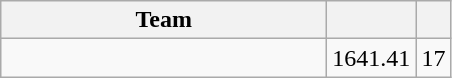<table class="wikitable">
<tr>
<th width=210>Team</th>
<th></th>
<th></th>
</tr>
<tr>
<td><strong></strong></td>
<td align=right>1641.41</td>
<td align=center>17</td>
</tr>
</table>
